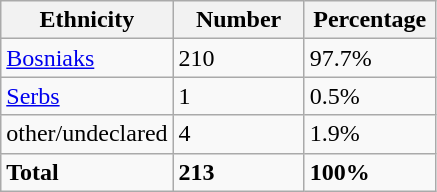<table class="wikitable">
<tr>
<th width="100px">Ethnicity</th>
<th width="80px">Number</th>
<th width="80px">Percentage</th>
</tr>
<tr>
<td><a href='#'>Bosniaks</a></td>
<td>210</td>
<td>97.7%</td>
</tr>
<tr>
<td><a href='#'>Serbs</a></td>
<td>1</td>
<td>0.5%</td>
</tr>
<tr>
<td>other/undeclared</td>
<td>4</td>
<td>1.9%</td>
</tr>
<tr>
<td><strong>Total</strong></td>
<td><strong>213</strong></td>
<td><strong>100%</strong></td>
</tr>
</table>
